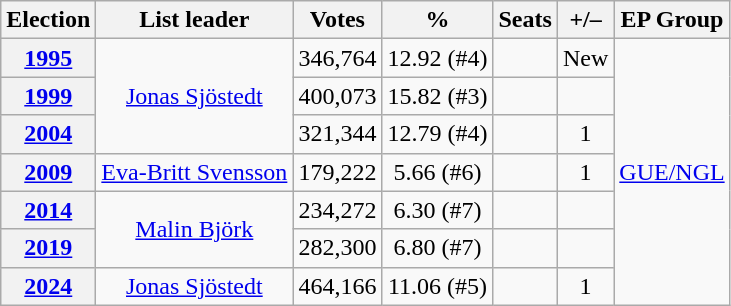<table class="wikitable" style="text-align:center;">
<tr>
<th>Election</th>
<th>List leader</th>
<th>Votes</th>
<th>%</th>
<th>Seats</th>
<th>+/–</th>
<th>EP Group</th>
</tr>
<tr>
<th><a href='#'>1995</a></th>
<td rowspan=3><a href='#'>Jonas Sjöstedt</a></td>
<td>346,764</td>
<td>12.92 (#4)</td>
<td></td>
<td>New</td>
<td rowspan=7><a href='#'>GUE/NGL</a></td>
</tr>
<tr>
<th><a href='#'>1999</a></th>
<td>400,073</td>
<td>15.82 (#3)</td>
<td></td>
<td></td>
</tr>
<tr>
<th><a href='#'>2004</a></th>
<td>321,344</td>
<td>12.79 (#4)</td>
<td></td>
<td> 1</td>
</tr>
<tr>
<th><a href='#'>2009</a></th>
<td><a href='#'>Eva-Britt Svensson</a></td>
<td>179,222</td>
<td>5.66 (#6)</td>
<td></td>
<td> 1</td>
</tr>
<tr>
<th><a href='#'>2014</a></th>
<td rowspan=2><a href='#'>Malin Björk</a></td>
<td>234,272</td>
<td>6.30 (#7)</td>
<td></td>
<td></td>
</tr>
<tr>
<th><a href='#'>2019</a></th>
<td>282,300</td>
<td>6.80 (#7)</td>
<td></td>
<td></td>
</tr>
<tr>
<th><a href='#'>2024</a></th>
<td><a href='#'>Jonas Sjöstedt</a></td>
<td>464,166</td>
<td>11.06 (#5)</td>
<td></td>
<td> 1</td>
</tr>
</table>
